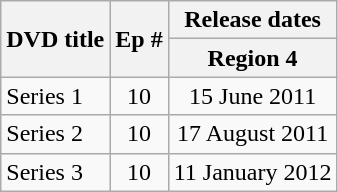<table class="wikitable">
<tr>
<th rowspan="2">DVD title</th>
<th rowspan="2">Ep #</th>
<th colspan="1">Release dates</th>
</tr>
<tr>
<th>Region 4</th>
</tr>
<tr>
<td>Series 1</td>
<td style="text-align:center;">10</td>
<td style="text-align:center;">15 June 2011</td>
</tr>
<tr>
<td>Series 2</td>
<td style="text-align:center;">10</td>
<td style="text-align:center;">17 August 2011</td>
</tr>
<tr>
<td>Series 3</td>
<td style="text-align:center;">10</td>
<td style="text-align:center;">11 January 2012</td>
</tr>
</table>
